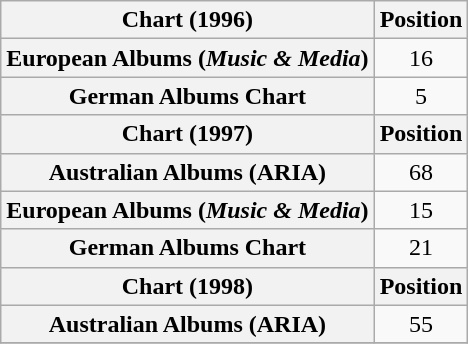<table class="wikitable sortable plainrowheaders" style="text-align:center;">
<tr>
<th scope="column">Chart (1996)</th>
<th scope="column">Position</th>
</tr>
<tr>
<th scope="row">European Albums (<em>Music & Media</em>)</th>
<td align="center">16</td>
</tr>
<tr>
<th scope="row">German Albums Chart</th>
<td>5</td>
</tr>
<tr>
<th scope="col">Chart (1997)</th>
<th scope="col">Position</th>
</tr>
<tr>
<th scope="row">Australian Albums (ARIA)</th>
<td>68</td>
</tr>
<tr>
<th scope="row">European Albums (<em>Music & Media</em>)</th>
<td>15</td>
</tr>
<tr>
<th scope="row">German Albums Chart</th>
<td>21</td>
</tr>
<tr>
<th scope="col">Chart (1998)</th>
<th scope="col">Position</th>
</tr>
<tr>
<th scope="row">Australian Albums (ARIA)</th>
<td>55</td>
</tr>
<tr>
</tr>
</table>
